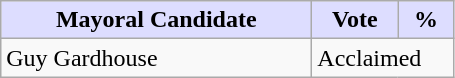<table class="wikitable">
<tr>
<th style="background:#ddf; width:200px;">Mayoral Candidate </th>
<th style="background:#ddf; width:50px;">Vote</th>
<th style="background:#ddf; width:30px;">%</th>
</tr>
<tr>
<td>Guy Gardhouse</td>
<td colspan="2">Acclaimed</td>
</tr>
</table>
